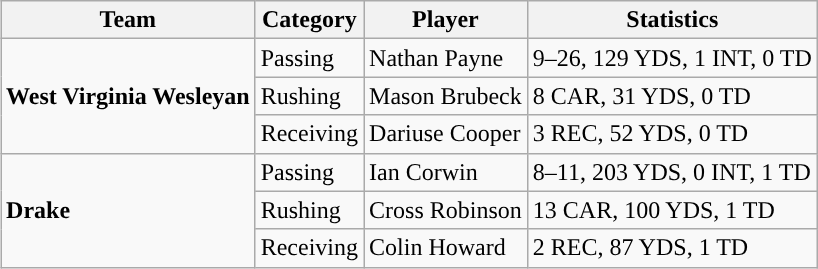<table class="wikitable" style="float: right;">
<tr>
<th>Team</th>
<th>Category</th>
<th>Player</th>
<th>Statistics</th>
</tr>
<tr>
<td rowspan=3><strong>West Virginia Wesleyan</strong></td>
<td>Passing</td>
<td>Nathan Payne</td>
<td>9–26, 129 YDS, 1 INT, 0 TD</td>
</tr>
<tr>
<td>Rushing</td>
<td>Mason Brubeck</td>
<td>8 CAR, 31 YDS, 0 TD</td>
</tr>
<tr>
<td>Receiving</td>
<td>Dariuse Cooper</td>
<td>3 REC, 52 YDS, 0 TD</td>
</tr>
<tr>
<td rowspan=3><strong>Drake</strong></td>
<td>Passing</td>
<td>Ian Corwin</td>
<td>8–11, 203 YDS, 0 INT, 1 TD</td>
</tr>
<tr>
<td>Rushing</td>
<td>Cross Robinson</td>
<td>13 CAR, 100 YDS, 1 TD</td>
</tr>
<tr>
<td>Receiving</td>
<td>Colin Howard</td>
<td>2 REC, 87 YDS, 1 TD</td>
</tr>
</table>
